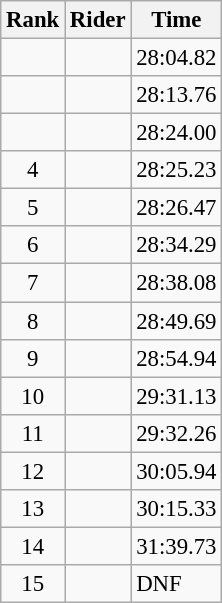<table class="wikitable" style="font-size:95%" style="width:35em;">
<tr>
<th>Rank</th>
<th>Rider</th>
<th>Time</th>
</tr>
<tr>
<td align=center></td>
<td></td>
<td>28:04.82</td>
</tr>
<tr>
<td align=center></td>
<td></td>
<td>28:13.76</td>
</tr>
<tr>
<td align=center></td>
<td></td>
<td>28:24.00</td>
</tr>
<tr>
<td align=center>4</td>
<td></td>
<td>28:25.23</td>
</tr>
<tr>
<td align=center>5</td>
<td></td>
<td>28:26.47</td>
</tr>
<tr>
<td align=center>6</td>
<td></td>
<td>28:34.29</td>
</tr>
<tr>
<td align=center>7</td>
<td></td>
<td>28:38.08</td>
</tr>
<tr>
<td align=center>8</td>
<td></td>
<td>28:49.69</td>
</tr>
<tr>
<td align=center>9</td>
<td></td>
<td>28:54.94</td>
</tr>
<tr>
<td align=center>10</td>
<td></td>
<td>29:31.13</td>
</tr>
<tr>
<td align=center>11</td>
<td></td>
<td>29:32.26</td>
</tr>
<tr>
<td align=center>12</td>
<td></td>
<td>30:05.94</td>
</tr>
<tr>
<td align=center>13</td>
<td></td>
<td>30:15.33</td>
</tr>
<tr>
<td align=center>14</td>
<td></td>
<td>31:39.73</td>
</tr>
<tr>
<td align=center>15</td>
<td></td>
<td>DNF</td>
</tr>
</table>
